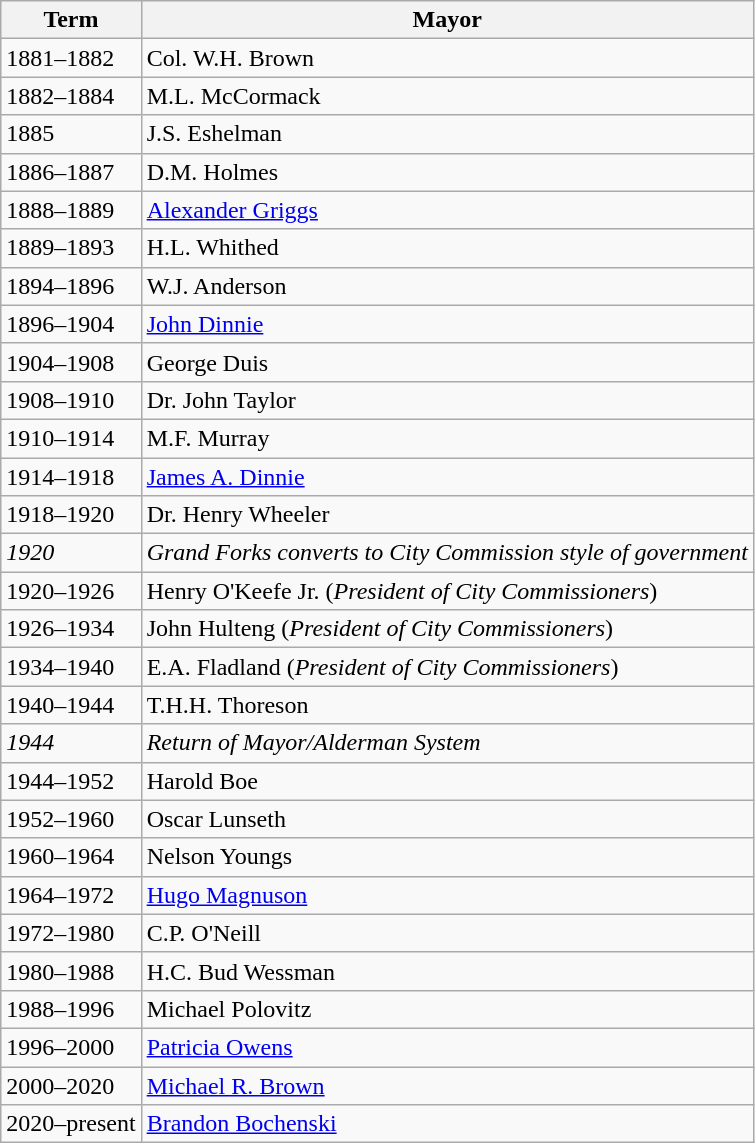<table class="wikitable">
<tr>
<th>Term</th>
<th>Mayor</th>
</tr>
<tr>
<td>1881–1882</td>
<td>Col. W.H. Brown</td>
</tr>
<tr>
<td>1882–1884</td>
<td>M.L. McCormack</td>
</tr>
<tr>
<td>1885</td>
<td>J.S. Eshelman</td>
</tr>
<tr>
<td>1886–1887</td>
<td>D.M. Holmes</td>
</tr>
<tr>
<td>1888–1889</td>
<td><a href='#'>Alexander Griggs</a></td>
</tr>
<tr>
<td>1889–1893</td>
<td>H.L. Whithed</td>
</tr>
<tr>
<td>1894–1896</td>
<td>W.J. Anderson</td>
</tr>
<tr>
<td>1896–1904</td>
<td><a href='#'>John Dinnie</a></td>
</tr>
<tr>
<td>1904–1908</td>
<td>George Duis</td>
</tr>
<tr>
<td>1908–1910</td>
<td>Dr. John Taylor</td>
</tr>
<tr>
<td>1910–1914</td>
<td>M.F. Murray</td>
</tr>
<tr>
<td>1914–1918</td>
<td><a href='#'>James A. Dinnie</a></td>
</tr>
<tr>
<td>1918–1920</td>
<td>Dr. Henry Wheeler</td>
</tr>
<tr>
<td><em>1920</em></td>
<td><em>Grand Forks converts to City Commission style of government</em></td>
</tr>
<tr>
<td>1920–1926</td>
<td>Henry O'Keefe Jr. (<em>President of City Commissioners</em>)</td>
</tr>
<tr>
<td>1926–1934</td>
<td>John Hulteng (<em>President of City Commissioners</em>)</td>
</tr>
<tr>
<td>1934–1940</td>
<td>E.A. Fladland (<em>President of City Commissioners</em>)</td>
</tr>
<tr>
<td>1940–1944</td>
<td>T.H.H. Thoreson</td>
</tr>
<tr>
<td><em>1944</em></td>
<td><em>Return of Mayor/Alderman System</em></td>
</tr>
<tr>
<td>1944–1952</td>
<td>Harold Boe</td>
</tr>
<tr>
<td>1952–1960</td>
<td>Oscar Lunseth</td>
</tr>
<tr>
<td>1960–1964</td>
<td>Nelson Youngs</td>
</tr>
<tr>
<td>1964–1972</td>
<td><a href='#'>Hugo Magnuson</a></td>
</tr>
<tr>
<td>1972–1980</td>
<td>C.P. O'Neill</td>
</tr>
<tr>
<td>1980–1988</td>
<td>H.C. Bud Wessman</td>
</tr>
<tr>
<td>1988–1996</td>
<td>Michael Polovitz</td>
</tr>
<tr>
<td>1996–2000</td>
<td><a href='#'>Patricia Owens</a></td>
</tr>
<tr>
<td>2000–2020</td>
<td><a href='#'>Michael R. Brown</a></td>
</tr>
<tr>
<td>2020–present</td>
<td><a href='#'>Brandon Bochenski</a></td>
</tr>
</table>
